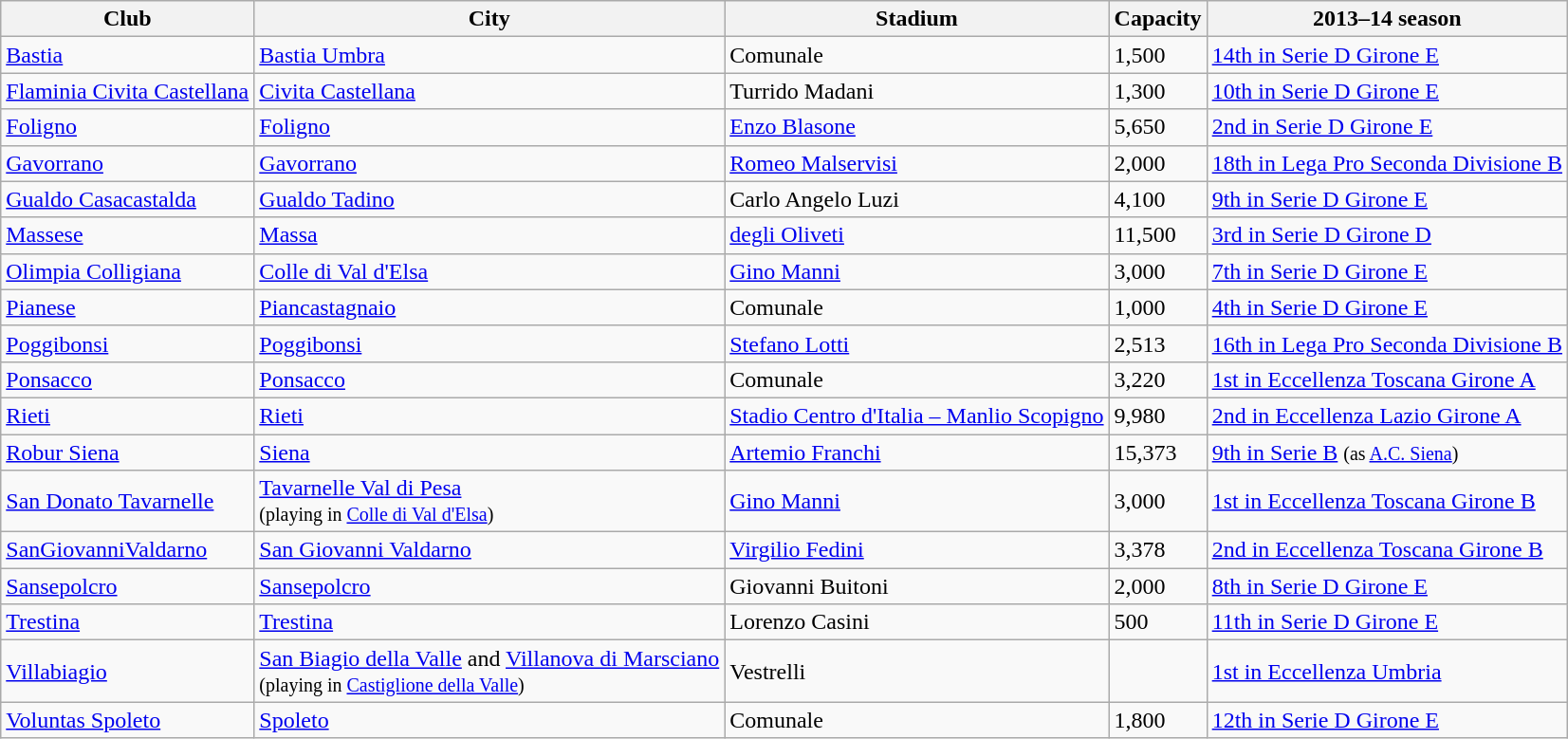<table class="wikitable sortable">
<tr>
<th>Club</th>
<th>City</th>
<th>Stadium</th>
<th>Capacity</th>
<th>2013–14 season</th>
</tr>
<tr>
<td><a href='#'>Bastia</a></td>
<td><a href='#'>Bastia Umbra</a></td>
<td>Comunale</td>
<td>1,500</td>
<td><a href='#'>14th in Serie D Girone E</a></td>
</tr>
<tr>
<td><a href='#'>Flaminia Civita Castellana</a></td>
<td><a href='#'>Civita Castellana</a></td>
<td>Turrido Madani</td>
<td>1,300</td>
<td><a href='#'>10th in Serie D Girone E</a></td>
</tr>
<tr>
<td><a href='#'>Foligno</a></td>
<td><a href='#'>Foligno</a></td>
<td><a href='#'>Enzo Blasone</a></td>
<td>5,650</td>
<td><a href='#'>2nd in Serie D Girone E</a></td>
</tr>
<tr>
<td><a href='#'>Gavorrano</a></td>
<td><a href='#'>Gavorrano</a></td>
<td><a href='#'>Romeo Malservisi</a></td>
<td>2,000</td>
<td><a href='#'>18th in Lega Pro Seconda Divisione B</a></td>
</tr>
<tr>
<td><a href='#'>Gualdo Casacastalda</a></td>
<td><a href='#'>Gualdo Tadino</a></td>
<td>Carlo Angelo Luzi</td>
<td>4,100</td>
<td><a href='#'>9th in Serie D Girone E</a></td>
</tr>
<tr>
<td><a href='#'>Massese</a></td>
<td><a href='#'>Massa</a></td>
<td><a href='#'>degli Oliveti</a></td>
<td>11,500</td>
<td><a href='#'>3rd in Serie D Girone D</a></td>
</tr>
<tr>
<td><a href='#'>Olimpia Colligiana</a></td>
<td><a href='#'>Colle di Val d'Elsa</a></td>
<td><a href='#'>Gino Manni</a></td>
<td>3,000</td>
<td><a href='#'>7th in Serie D Girone E</a></td>
</tr>
<tr>
<td><a href='#'>Pianese</a></td>
<td><a href='#'>Piancastagnaio</a></td>
<td>Comunale</td>
<td>1,000</td>
<td><a href='#'>4th in Serie D Girone E</a></td>
</tr>
<tr>
<td><a href='#'>Poggibonsi</a></td>
<td><a href='#'>Poggibonsi</a></td>
<td><a href='#'>Stefano Lotti</a></td>
<td>2,513</td>
<td><a href='#'>16th in Lega Pro Seconda Divisione B</a></td>
</tr>
<tr>
<td><a href='#'>Ponsacco</a></td>
<td><a href='#'>Ponsacco</a></td>
<td>Comunale</td>
<td>3,220</td>
<td><a href='#'>1st in Eccellenza Toscana Girone A</a></td>
</tr>
<tr>
<td><a href='#'>Rieti</a></td>
<td><a href='#'>Rieti</a></td>
<td><a href='#'>Stadio Centro d'Italia – Manlio Scopigno</a></td>
<td>9,980</td>
<td><a href='#'>2nd in Eccellenza Lazio Girone A</a></td>
</tr>
<tr>
<td><a href='#'>Robur Siena</a></td>
<td><a href='#'>Siena</a></td>
<td><a href='#'>Artemio Franchi</a></td>
<td>15,373</td>
<td><a href='#'>9th in Serie B</a> <small>(as <a href='#'>A.C. Siena</a>)</small></td>
</tr>
<tr>
<td><a href='#'>San Donato Tavarnelle</a></td>
<td><a href='#'>Tavarnelle Val di Pesa</a><br><small>(playing in <a href='#'>Colle di Val d'Elsa</a>)</small></td>
<td><a href='#'>Gino Manni</a></td>
<td>3,000</td>
<td><a href='#'>1st in Eccellenza Toscana Girone B</a></td>
</tr>
<tr>
<td><a href='#'>SanGiovanniValdarno</a></td>
<td><a href='#'>San Giovanni Valdarno</a></td>
<td><a href='#'>Virgilio Fedini</a></td>
<td>3,378</td>
<td><a href='#'>2nd in Eccellenza Toscana Girone B</a></td>
</tr>
<tr>
<td><a href='#'>Sansepolcro</a></td>
<td><a href='#'>Sansepolcro</a></td>
<td>Giovanni Buitoni</td>
<td>2,000</td>
<td><a href='#'>8th in Serie D Girone E</a></td>
</tr>
<tr>
<td><a href='#'>Trestina</a></td>
<td><a href='#'>Trestina</a></td>
<td>Lorenzo Casini</td>
<td>500</td>
<td><a href='#'>11th in Serie D Girone E</a></td>
</tr>
<tr>
<td><a href='#'>Villabiagio</a></td>
<td><a href='#'>San Biagio della Valle</a> and <a href='#'>Villanova di Marsciano</a><br><small>(playing in <a href='#'>Castiglione della Valle</a>)</small></td>
<td>Vestrelli</td>
<td></td>
<td><a href='#'>1st in Eccellenza Umbria</a></td>
</tr>
<tr>
<td><a href='#'>Voluntas Spoleto</a></td>
<td><a href='#'>Spoleto</a></td>
<td>Comunale</td>
<td>1,800</td>
<td><a href='#'>12th in Serie D Girone E</a></td>
</tr>
</table>
